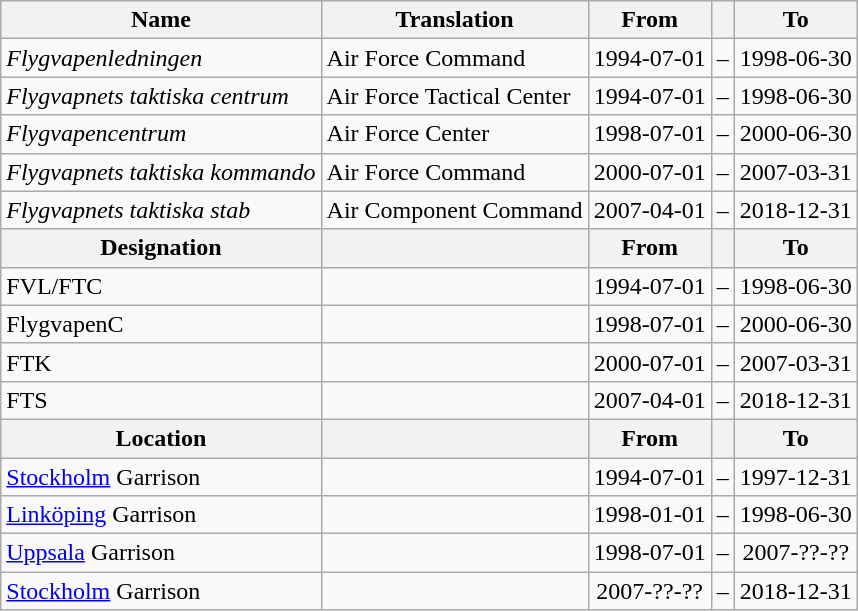<table class="wikitable">
<tr>
<th style="font-weight:bold;">Name</th>
<th style="font-weight:bold;">Translation</th>
<th style="text-align: center; font-weight:bold;">From</th>
<th></th>
<th style="text-align: center; font-weight:bold;">To</th>
</tr>
<tr>
<td style="font-style:italic;">Flygvapenledningen</td>
<td>Air Force Command</td>
<td>1994-07-01</td>
<td>–</td>
<td>1998-06-30</td>
</tr>
<tr>
<td style="font-style:italic;">Flygvapnets taktiska centrum</td>
<td>Air Force Tactical Center</td>
<td>1994-07-01</td>
<td>–</td>
<td>1998-06-30</td>
</tr>
<tr>
<td style="font-style:italic;">Flygvapencentrum</td>
<td>Air Force Center</td>
<td>1998-07-01</td>
<td>–</td>
<td>2000-06-30</td>
</tr>
<tr>
<td style="font-style:italic;">Flygvapnets taktiska kommando</td>
<td>Air Force Command</td>
<td>2000-07-01</td>
<td>–</td>
<td>2007-03-31</td>
</tr>
<tr>
<td style="font-style:italic;">Flygvapnets taktiska stab</td>
<td>Air Component Command</td>
<td>2007-04-01</td>
<td>–</td>
<td>2018-12-31</td>
</tr>
<tr>
<th style="font-weight:bold;">Designation</th>
<th style="font-weight:bold;"></th>
<th style="text-align: center; font-weight:bold;">From</th>
<th></th>
<th style="text-align: center; font-weight:bold;">To</th>
</tr>
<tr>
<td>FVL/FTC</td>
<td></td>
<td style="text-align: center;">1994-07-01</td>
<td style="text-align: center;">–</td>
<td style="text-align: center;">1998-06-30</td>
</tr>
<tr>
<td>FlygvapenC</td>
<td></td>
<td style="text-align: center;">1998-07-01</td>
<td style="text-align: center;">–</td>
<td style="text-align: center;">2000-06-30</td>
</tr>
<tr>
<td>FTK</td>
<td></td>
<td style="text-align: center;">2000-07-01</td>
<td style="text-align: center;">–</td>
<td style="text-align: center;">2007-03-31</td>
</tr>
<tr>
<td>FTS</td>
<td></td>
<td style="text-align: center;">2007-04-01</td>
<td style="text-align: center;">–</td>
<td style="text-align: center;">2018-12-31</td>
</tr>
<tr>
<th style="font-weight:bold;">Location</th>
<th style="font-weight:bold;"></th>
<th style="text-align: center; font-weight:bold;">From</th>
<th></th>
<th style="text-align: center; font-weight:bold;">To</th>
</tr>
<tr>
<td><a href='#'>Stockholm</a> Garrison</td>
<td></td>
<td style="text-align: center;">1994-07-01</td>
<td style="text-align: center;">–</td>
<td style="text-align: center;">1997-12-31</td>
</tr>
<tr>
<td><a href='#'>Linköping</a> Garrison</td>
<td></td>
<td style="text-align: center;">1998-01-01</td>
<td style="text-align: center;">–</td>
<td style="text-align: center;">1998-06-30</td>
</tr>
<tr>
<td><a href='#'>Uppsala</a> Garrison</td>
<td></td>
<td style="text-align: center;">1998-07-01</td>
<td style="text-align: center;">–</td>
<td style="text-align: center;">2007-??-??</td>
</tr>
<tr>
<td><a href='#'>Stockholm</a> Garrison</td>
<td></td>
<td style="text-align: center;">2007-??-??</td>
<td style="text-align: center;">–</td>
<td style="text-align: center;">2018-12-31</td>
</tr>
</table>
